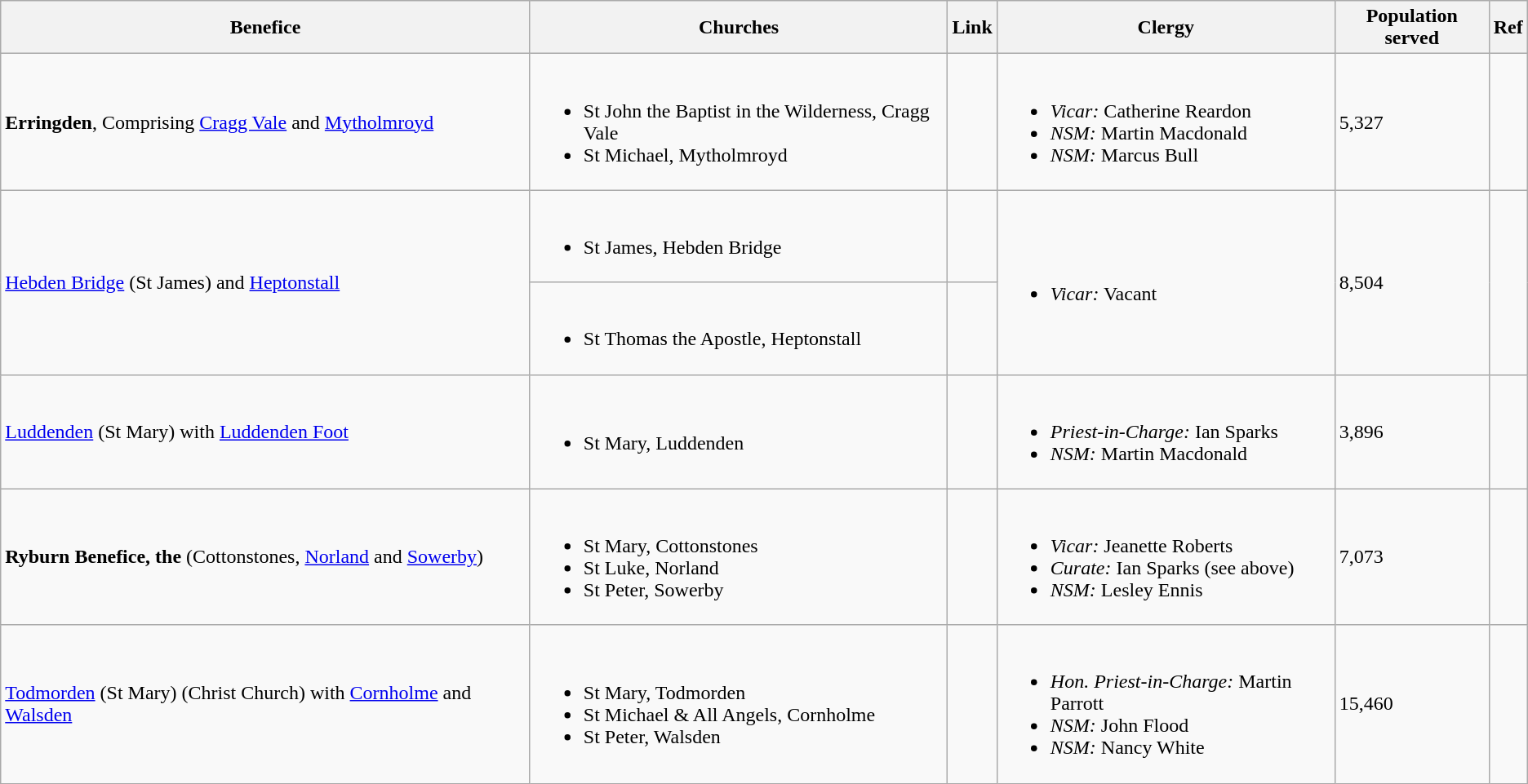<table class="wikitable">
<tr>
<th style="width:425px;">Benefice</th>
<th>Churches</th>
<th>Link</th>
<th>Clergy</th>
<th>Population served</th>
<th>Ref</th>
</tr>
<tr>
<td><strong>Erringden</strong>, Comprising <a href='#'>Cragg Vale</a> and <a href='#'>Mytholmroyd</a></td>
<td><br><ul><li>St John the Baptist in the Wilderness, Cragg Vale</li><li>St Michael, Mytholmroyd</li></ul></td>
<td></td>
<td><br><ul><li><em>Vicar:</em> Catherine Reardon</li><li><em>NSM:</em> Martin Macdonald</li><li><em>NSM:</em> Marcus Bull</li></ul></td>
<td>5,327</td>
<td></td>
</tr>
<tr>
<td rowspan="2"><a href='#'>Hebden Bridge</a> (St James) and <a href='#'>Heptonstall</a></td>
<td><br><ul><li>St James, Hebden Bridge</li></ul></td>
<td></td>
<td rowspan="2"><br><ul><li><em>Vicar:</em> Vacant</li></ul></td>
<td rowspan="2">8,504</td>
<td rowspan="2"></td>
</tr>
<tr>
<td><br><ul><li>St Thomas the Apostle, Heptonstall</li></ul></td>
<td></td>
</tr>
<tr>
<td><a href='#'>Luddenden</a> (St Mary) with <a href='#'>Luddenden Foot</a></td>
<td><br><ul><li>St Mary, Luddenden</li></ul></td>
<td></td>
<td><br><ul><li><em>Priest-in-Charge:</em> Ian Sparks</li><li><em>NSM:</em> Martin Macdonald</li></ul></td>
<td>3,896</td>
<td></td>
</tr>
<tr>
<td><strong>Ryburn Benefice, the</strong> (Cottonstones, <a href='#'>Norland</a> and <a href='#'>Sowerby</a>)</td>
<td><br><ul><li>St Mary, Cottonstones</li><li>St Luke, Norland</li><li>St Peter, Sowerby</li></ul></td>
<td></td>
<td><br><ul><li><em>Vicar:</em> Jeanette Roberts</li><li><em>Curate:</em> Ian Sparks (see above)</li><li><em>NSM:</em> Lesley Ennis</li></ul></td>
<td>7,073</td>
<td></td>
</tr>
<tr>
<td><a href='#'>Todmorden</a> (St Mary) (Christ Church) with <a href='#'>Cornholme</a> and <a href='#'>Walsden</a></td>
<td><br><ul><li>St Mary, Todmorden</li><li>St Michael & All Angels, Cornholme</li><li>St Peter, Walsden</li></ul></td>
<td></td>
<td><br><ul><li><em>Hon. Priest-in-Charge:</em> Martin Parrott</li><li><em>NSM:</em> John Flood</li><li><em>NSM:</em> Nancy White</li></ul></td>
<td>15,460</td>
<td></td>
</tr>
</table>
